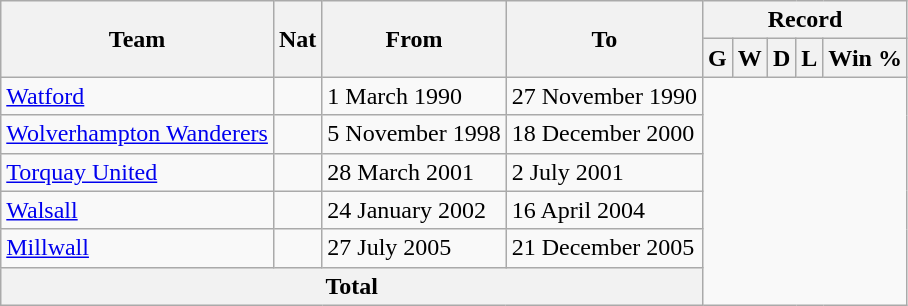<table class="wikitable" style="text-align: center">
<tr>
<th rowspan="2">Team</th>
<th rowspan="2">Nat</th>
<th rowspan="2">From</th>
<th rowspan="2">To</th>
<th colspan="5">Record</th>
</tr>
<tr>
<th>G</th>
<th>W</th>
<th>D</th>
<th>L</th>
<th>Win %</th>
</tr>
<tr>
<td align=left><a href='#'>Watford</a></td>
<td></td>
<td align=left>1 March 1990</td>
<td align=left>27 November 1990<br></td>
</tr>
<tr>
<td align=left><a href='#'>Wolverhampton Wanderers</a></td>
<td></td>
<td align=left>5 November 1998</td>
<td align=left>18 December 2000<br></td>
</tr>
<tr>
<td align=left><a href='#'>Torquay United</a></td>
<td></td>
<td align=left>28 March 2001</td>
<td align=left>2 July 2001<br></td>
</tr>
<tr>
<td align=left><a href='#'>Walsall</a></td>
<td></td>
<td align=left>24 January 2002</td>
<td align=left>16 April 2004<br></td>
</tr>
<tr>
<td align=left><a href='#'>Millwall</a></td>
<td></td>
<td align=left>27 July 2005</td>
<td align=left>21 December 2005<br></td>
</tr>
<tr>
<th colspan="4">Total<br></th>
</tr>
</table>
